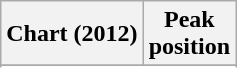<table class="wikitable sortable plainrowheaders" style="text-align:center">
<tr>
<th scope="col">Chart (2012)</th>
<th scope="col">Peak<br> position</th>
</tr>
<tr>
</tr>
<tr>
</tr>
<tr>
</tr>
</table>
